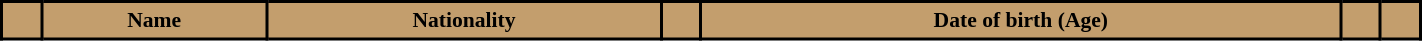<table class="wikitable sortable" style="text-align: center; font-size:90%; width:75%;">
<tr>
<th style="background-color:#C39E6D; color:#000000; border:2px solid #000000;"></th>
<th style="background-color:#C39E6D; color:#000000; border:2px solid #000000;">Name</th>
<th style="background-color:#C39E6D; color:#000000; border:2px solid #000000;">Nationality</th>
<th style="background-color:#C39E6D; color:#000000; border:2px solid #000000;"></th>
<th style="background-color:#C39E6D; color:#000000; border:2px solid #000000;">Date of birth (Age)</th>
<th style="background-color:#C39E6D; color:#000000; border:2px solid #000000;"></th>
<th style="background-color:#C39E6D; color:#000000; border:2px solid #000000;"></th>
</tr>
</table>
